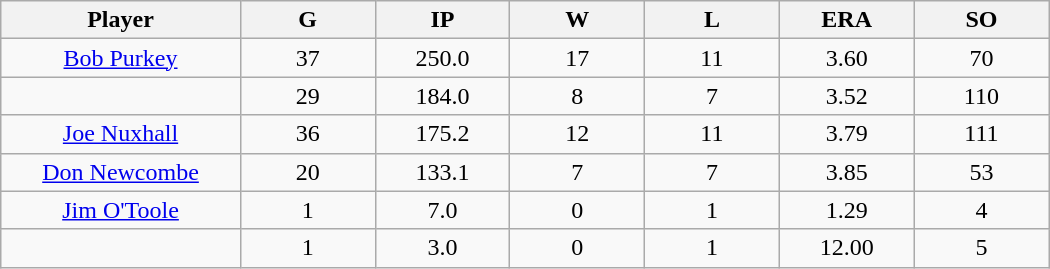<table class="wikitable sortable">
<tr>
<th bgcolor="#DDDDFF" width="16%">Player</th>
<th bgcolor="#DDDDFF" width="9%">G</th>
<th bgcolor="#DDDDFF" width="9%">IP</th>
<th bgcolor="#DDDDFF" width="9%">W</th>
<th bgcolor="#DDDDFF" width="9%">L</th>
<th bgcolor="#DDDDFF" width="9%">ERA</th>
<th bgcolor="#DDDDFF" width="9%">SO</th>
</tr>
<tr align="center">
<td><a href='#'>Bob Purkey</a></td>
<td>37</td>
<td>250.0</td>
<td>17</td>
<td>11</td>
<td>3.60</td>
<td>70</td>
</tr>
<tr align="center">
<td></td>
<td>29</td>
<td>184.0</td>
<td>8</td>
<td>7</td>
<td>3.52</td>
<td>110</td>
</tr>
<tr align="center">
<td><a href='#'>Joe Nuxhall</a></td>
<td>36</td>
<td>175.2</td>
<td>12</td>
<td>11</td>
<td>3.79</td>
<td>111</td>
</tr>
<tr align="center">
<td><a href='#'>Don Newcombe</a></td>
<td>20</td>
<td>133.1</td>
<td>7</td>
<td>7</td>
<td>3.85</td>
<td>53</td>
</tr>
<tr align="center">
<td><a href='#'>Jim O'Toole</a></td>
<td>1</td>
<td>7.0</td>
<td>0</td>
<td>1</td>
<td>1.29</td>
<td>4</td>
</tr>
<tr align="center">
<td></td>
<td>1</td>
<td>3.0</td>
<td>0</td>
<td>1</td>
<td>12.00</td>
<td>5</td>
</tr>
</table>
